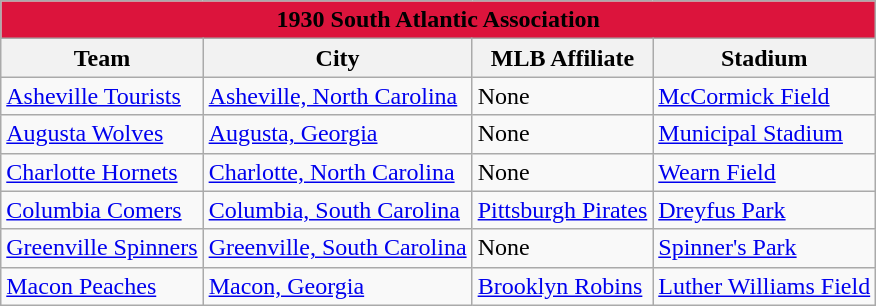<table class="wikitable" style="width:auto">
<tr>
<td bgcolor="#DC143C" align="center" colspan="7"><strong><span>1930 South Atlantic Association</span></strong></td>
</tr>
<tr>
<th>Team</th>
<th>City</th>
<th>MLB Affiliate</th>
<th>Stadium</th>
</tr>
<tr>
<td><a href='#'>Asheville Tourists</a></td>
<td><a href='#'>Asheville, North Carolina</a></td>
<td>None</td>
<td><a href='#'>McCormick Field</a></td>
</tr>
<tr>
<td><a href='#'>Augusta Wolves</a></td>
<td><a href='#'>Augusta, Georgia</a></td>
<td>None</td>
<td><a href='#'>Municipal Stadium</a></td>
</tr>
<tr>
<td><a href='#'>Charlotte Hornets</a></td>
<td><a href='#'>Charlotte, North Carolina</a></td>
<td>None</td>
<td><a href='#'>Wearn Field</a></td>
</tr>
<tr>
<td><a href='#'>Columbia Comers</a></td>
<td><a href='#'>Columbia, South Carolina</a></td>
<td><a href='#'>Pittsburgh Pirates</a></td>
<td><a href='#'>Dreyfus Park</a></td>
</tr>
<tr>
<td><a href='#'>Greenville Spinners</a></td>
<td><a href='#'>Greenville, South Carolina</a></td>
<td>None</td>
<td><a href='#'>Spinner's Park</a></td>
</tr>
<tr>
<td><a href='#'>Macon Peaches</a></td>
<td><a href='#'>Macon, Georgia</a></td>
<td><a href='#'>Brooklyn Robins</a></td>
<td><a href='#'>Luther Williams Field</a></td>
</tr>
</table>
